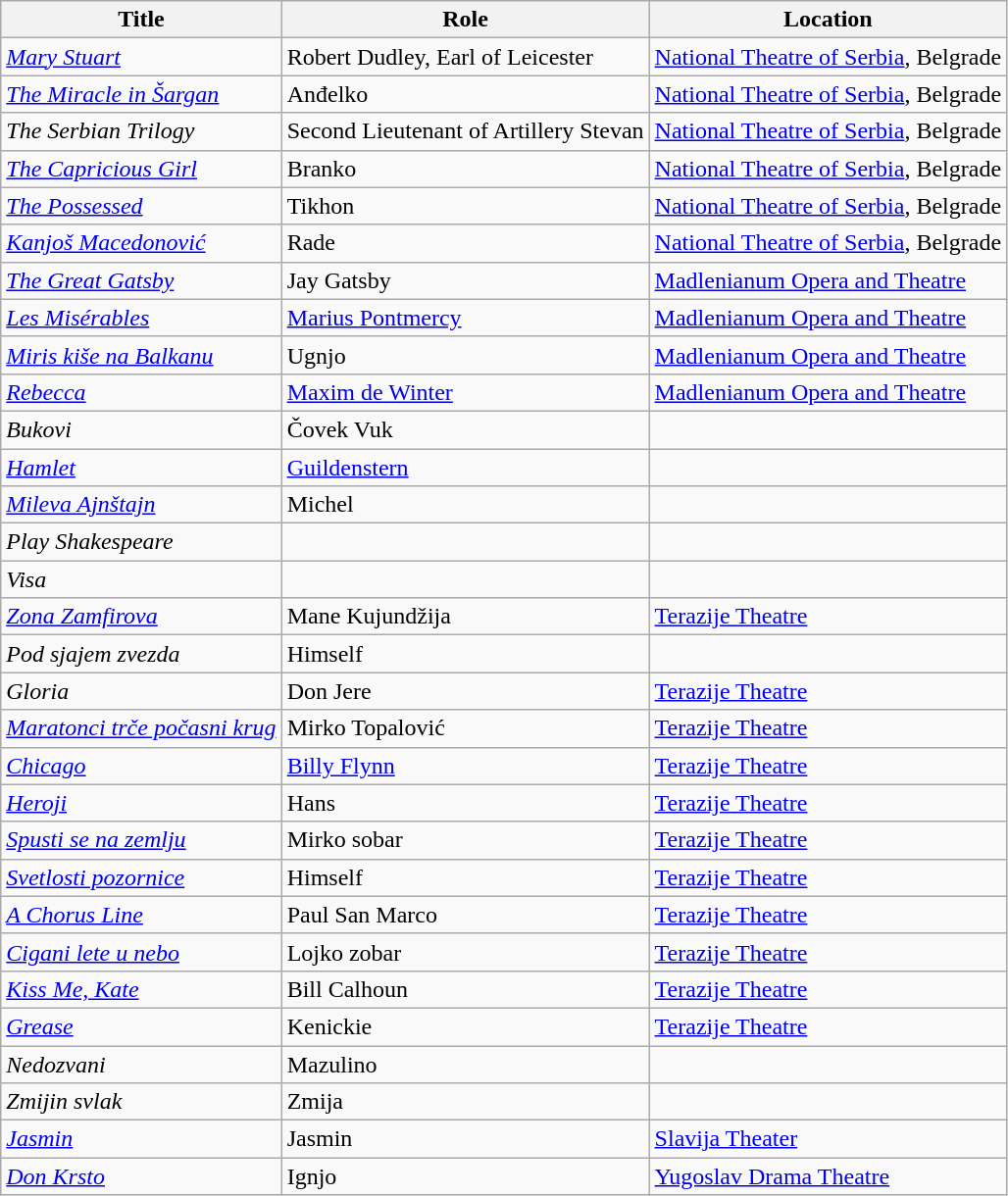<table class="wikitable sortable">
<tr>
<th>Title</th>
<th>Role</th>
<th>Location</th>
</tr>
<tr>
<td><em><a href='#'>Mary Stuart</a></em></td>
<td>Robert Dudley, Earl of Leicester</td>
<td><a href='#'>National Theatre of Serbia</a>, Belgrade</td>
</tr>
<tr>
<td><em><a href='#'>The Miracle in Šargan</a></em></td>
<td>Anđelko</td>
<td><a href='#'>National Theatre of Serbia</a>, Belgrade</td>
</tr>
<tr>
<td><em>The Serbian Trilogy</em></td>
<td>Second Lieutenant of Artillery Stevan</td>
<td><a href='#'>National Theatre of Serbia</a>, Belgrade</td>
</tr>
<tr>
<td><em><a href='#'>The Capricious Girl</a></em></td>
<td>Branko</td>
<td><a href='#'>National Theatre of Serbia</a>, Belgrade</td>
</tr>
<tr>
<td><em><a href='#'>The Possessed</a></em></td>
<td>Tikhon</td>
<td><a href='#'>National Theatre of Serbia</a>, Belgrade</td>
</tr>
<tr>
<td><em><a href='#'>Kanjoš Macedonović</a></em></td>
<td>Rade</td>
<td><a href='#'>National Theatre of Serbia</a>, Belgrade</td>
</tr>
<tr>
<td><em><a href='#'>The Great Gatsby</a></em></td>
<td>Jay Gatsby</td>
<td><a href='#'>Madlenianum Opera and Theatre</a></td>
</tr>
<tr>
<td><em><a href='#'>Les Misérables</a></em></td>
<td><a href='#'>Marius Pontmercy</a></td>
<td><a href='#'>Madlenianum Opera and Theatre</a></td>
</tr>
<tr>
<td><em><a href='#'>Miris kiše na Balkanu</a></em></td>
<td>Ugnjo</td>
<td><a href='#'>Madlenianum Opera and Theatre</a></td>
</tr>
<tr>
<td><em><a href='#'>Rebecca</a></em></td>
<td><a href='#'>Maxim de Winter</a></td>
<td><a href='#'>Madlenianum Opera and Theatre</a></td>
</tr>
<tr>
<td><em>Bukovi</em></td>
<td>Čovek Vuk</td>
<td></td>
</tr>
<tr>
<td><em><a href='#'>Hamlet</a></em></td>
<td><a href='#'>Guildenstern</a></td>
<td></td>
</tr>
<tr>
<td><em><a href='#'>Mileva Ajnštajn</a></em></td>
<td>Michel</td>
<td></td>
</tr>
<tr>
<td><em>Play Shakespeare</em></td>
<td></td>
<td></td>
</tr>
<tr>
<td><em>Visa</em></td>
<td></td>
<td></td>
</tr>
<tr>
<td><em><a href='#'>Zona Zamfirova</a></em></td>
<td>Mane Kujundžija</td>
<td><a href='#'>Terazije Theatre</a></td>
</tr>
<tr>
<td><em>Pod sjajem zvezda</em></td>
<td>Himself</td>
<td></td>
</tr>
<tr>
<td><em>Gloria</em></td>
<td>Don Jere</td>
<td><a href='#'>Terazije Theatre</a></td>
</tr>
<tr>
<td><em><a href='#'>Maratonci trče počasni krug</a></em></td>
<td>Mirko Topalović</td>
<td><a href='#'>Terazije Theatre</a></td>
</tr>
<tr>
<td><em><a href='#'>Chicago</a></em></td>
<td><a href='#'>Billy Flynn</a></td>
<td><a href='#'>Terazije Theatre</a></td>
</tr>
<tr>
<td><em><a href='#'>Heroji</a></em></td>
<td>Hans</td>
<td><a href='#'>Terazije Theatre</a></td>
</tr>
<tr>
<td><em><a href='#'>Spusti se na zemlju</a></em></td>
<td>Mirko sobar</td>
<td><a href='#'>Terazije Theatre</a></td>
</tr>
<tr>
<td><em><a href='#'>Svetlosti pozornice</a></em></td>
<td>Himself</td>
<td><a href='#'>Terazije Theatre</a></td>
</tr>
<tr>
<td><em><a href='#'>A Chorus Line</a></em></td>
<td>Paul San Marco</td>
<td><a href='#'>Terazije Theatre</a></td>
</tr>
<tr>
<td><em><a href='#'>Cigani lete u nebo</a></em></td>
<td>Lojko zobar</td>
<td><a href='#'>Terazije Theatre</a></td>
</tr>
<tr>
<td><em><a href='#'>Kiss Me, Kate</a></em></td>
<td>Bill Calhoun</td>
<td><a href='#'>Terazije Theatre</a></td>
</tr>
<tr>
<td><em><a href='#'>Grease</a></em></td>
<td>Kenickie</td>
<td><a href='#'>Terazije Theatre</a></td>
</tr>
<tr>
<td><em>Nedozvani</em></td>
<td>Mazulino</td>
<td></td>
</tr>
<tr>
<td><em>Zmijin svlak</em></td>
<td>Zmija</td>
<td></td>
</tr>
<tr>
<td><em><a href='#'>Jasmin</a></em></td>
<td>Jasmin</td>
<td><a href='#'>Slavija Theater</a></td>
</tr>
<tr>
<td><em><a href='#'>Don Krsto</a></em></td>
<td>Ignjo</td>
<td><a href='#'>Yugoslav Drama Theatre</a></td>
</tr>
</table>
